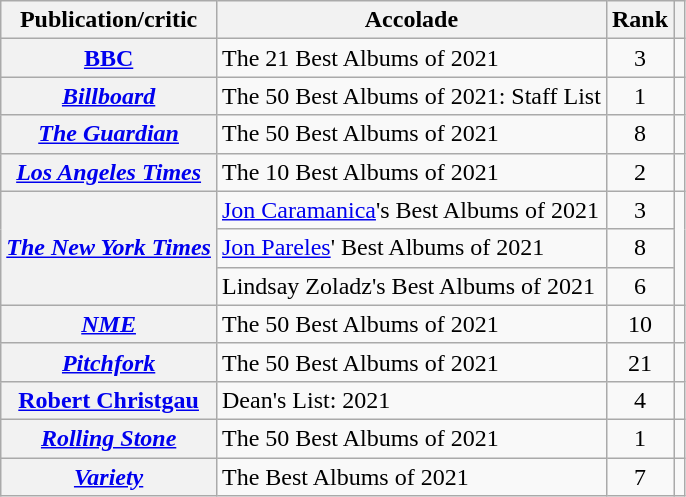<table class="wikitable sortable plainrowheaders">
<tr>
<th>Publication/critic</th>
<th>Accolade</th>
<th>Rank</th>
<th class="unsortable"></th>
</tr>
<tr>
<th scope="row"><a href='#'>BBC</a></th>
<td>The 21 Best Albums of 2021</td>
<td style="text-align: center;">3</td>
<td style="text-align: center;"></td>
</tr>
<tr>
<th scope="row"><em><a href='#'>Billboard</a></em></th>
<td>The 50 Best Albums of 2021: Staff List</td>
<td style="text-align: center;">1</td>
<td style="text-align: center;"></td>
</tr>
<tr>
<th scope="row"><em><a href='#'>The Guardian</a></em></th>
<td>The 50 Best Albums of 2021</td>
<td style="text-align: center;">8</td>
<td style="text-align: center;"></td>
</tr>
<tr>
<th scope="row"><em><a href='#'>Los Angeles Times</a></em></th>
<td>The 10 Best Albums of 2021</td>
<td style="text-align: center;">2</td>
<td style="text-align: center;"></td>
</tr>
<tr>
<th scope="row" rowspan="3"><em><a href='#'>The New York Times</a></em></th>
<td><a href='#'>Jon Caramanica</a>'s Best Albums of 2021</td>
<td style="text-align: center;">3</td>
<td rowspan="3" style="text-align: center;"></td>
</tr>
<tr>
<td><a href='#'>Jon Pareles</a>' Best Albums of 2021</td>
<td style="text-align: center;">8</td>
</tr>
<tr>
<td>Lindsay Zoladz's Best Albums of 2021</td>
<td style="text-align: center;">6</td>
</tr>
<tr>
<th scope="row"><em><a href='#'>NME</a></em></th>
<td>The 50 Best Albums of 2021</td>
<td style="text-align: center;">10</td>
<td style="text-align: center;"></td>
</tr>
<tr>
<th scope="row"><em><a href='#'>Pitchfork</a></em></th>
<td>The 50 Best Albums of 2021</td>
<td style="text-align: center;">21</td>
<td style="text-align: center;"></td>
</tr>
<tr>
<th scope="row"><a href='#'>Robert Christgau</a></th>
<td>Dean's List: 2021</td>
<td style="text-align: center;">4</td>
<td style="text-align: center;"></td>
</tr>
<tr>
<th scope="row"><em><a href='#'>Rolling Stone</a></em></th>
<td>The 50 Best Albums of 2021</td>
<td style="text-align: center;">1</td>
<td style="text-align: center;"></td>
</tr>
<tr>
<th scope="row"><em><a href='#'>Variety</a></em></th>
<td>The Best Albums of 2021</td>
<td style="text-align: center;">7</td>
<td style="text-align: center;"></td>
</tr>
</table>
